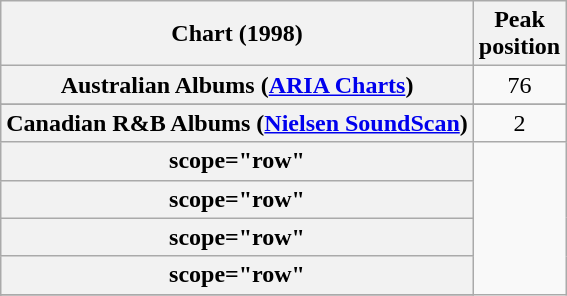<table class="wikitable sortable plainrowheaders" style="text-align:center">
<tr>
<th scope="col">Chart (1998)</th>
<th scope="col">Peak<br>position</th>
</tr>
<tr>
<th scope="row">Australian Albums (<a href='#'>ARIA Charts</a>)</th>
<td align="center">76</td>
</tr>
<tr>
</tr>
<tr>
<th scope="row">Canadian R&B Albums (<a href='#'>Nielsen SoundScan</a>)</th>
<td style="text-align:center;">2</td>
</tr>
<tr>
<th>scope="row" </th>
</tr>
<tr>
<th>scope="row" </th>
</tr>
<tr>
<th>scope="row" </th>
</tr>
<tr>
<th>scope="row" </th>
</tr>
<tr>
</tr>
<tr>
</tr>
</table>
